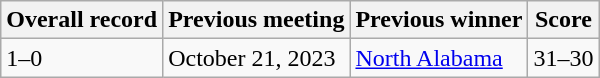<table class="wikitable">
<tr>
<th>Overall record</th>
<th>Previous meeting</th>
<th>Previous winner</th>
<th>Score</th>
</tr>
<tr>
<td>1–0</td>
<td>October 21, 2023</td>
<td><a href='#'>North Alabama</a></td>
<td>31–30</td>
</tr>
</table>
